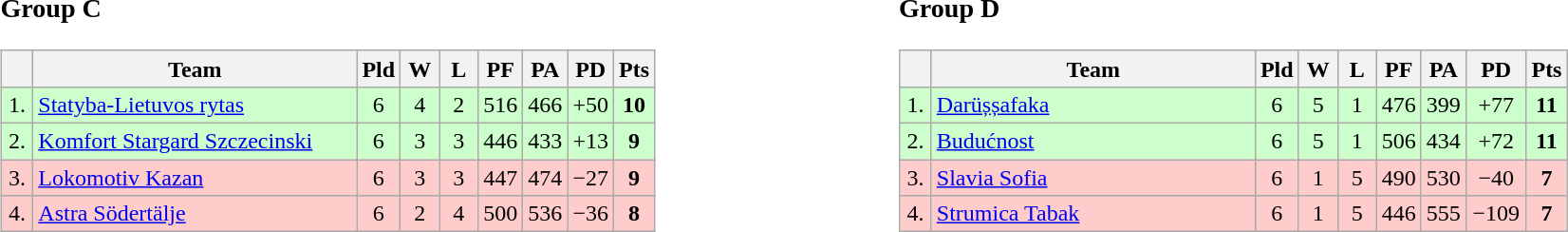<table>
<tr>
<td style="vertical-align:top; width:33%;"><br><h3>Group C</h3><table class="wikitable" style="text-align:center">
<tr>
<th width=15></th>
<th width=220>Team</th>
<th width=20>Pld</th>
<th width="20">W</th>
<th width="20">L</th>
<th width="20">PF</th>
<th width="20">PA</th>
<th width="20">PD</th>
<th width="20">Pts</th>
</tr>
<tr style="background:#cfc;">
<td>1.</td>
<td align=left> <a href='#'>Statyba-Lietuvos rytas</a></td>
<td>6</td>
<td>4</td>
<td>2</td>
<td>516</td>
<td>466</td>
<td>+50</td>
<td><strong>10</strong></td>
</tr>
<tr style="background:#cfc;">
<td>2.</td>
<td align=left> <a href='#'>Komfort Stargard Szczecinski</a></td>
<td>6</td>
<td>3</td>
<td>3</td>
<td>446</td>
<td>433</td>
<td>+13</td>
<td><strong>9</strong></td>
</tr>
<tr style="background:#fcc;">
<td>3.</td>
<td align=left> <a href='#'>Lokomotiv Kazan</a></td>
<td>6</td>
<td>3</td>
<td>3</td>
<td>447</td>
<td>474</td>
<td>−27</td>
<td><strong>9</strong></td>
</tr>
<tr style="background:#fcc;">
<td>4.</td>
<td align=left> <a href='#'>Astra Södertälje</a></td>
<td>6</td>
<td>2</td>
<td>4</td>
<td>500</td>
<td>536</td>
<td>−36</td>
<td><strong>8</strong></td>
</tr>
</table>
</td>
<td style="vertical-align:top; width:33%;"><br><h3>Group D</h3><table class="wikitable" style="text-align:center">
<tr>
<th width=15></th>
<th width=220>Team</th>
<th width=20>Pld</th>
<th width="20">W</th>
<th width="20">L</th>
<th width="20">PF</th>
<th width="20">PA</th>
<th width="35">PD</th>
<th width="20">Pts</th>
</tr>
<tr style="background:#cfc;">
<td>1.</td>
<td align=left> <a href='#'>Darüșșafaka</a></td>
<td>6</td>
<td>5</td>
<td>1</td>
<td>476</td>
<td>399</td>
<td>+77</td>
<td><strong>11</strong></td>
</tr>
<tr style="background:#cfc;">
<td>2.</td>
<td align=left> <a href='#'>Budućnost</a></td>
<td>6</td>
<td>5</td>
<td>1</td>
<td>506</td>
<td>434</td>
<td>+72</td>
<td><strong>11</strong></td>
</tr>
<tr style="background:#fcc;">
<td>3.</td>
<td align=left> <a href='#'>Slavia Sofia</a></td>
<td>6</td>
<td>1</td>
<td>5</td>
<td>490</td>
<td>530</td>
<td>−40</td>
<td><strong>7</strong></td>
</tr>
<tr style="background:#fcc;">
<td>4.</td>
<td align=left> <a href='#'>Strumica Tabak</a></td>
<td>6</td>
<td>1</td>
<td>5</td>
<td>446</td>
<td>555</td>
<td>−109</td>
<td><strong>7</strong></td>
</tr>
</table>
</td>
</tr>
</table>
